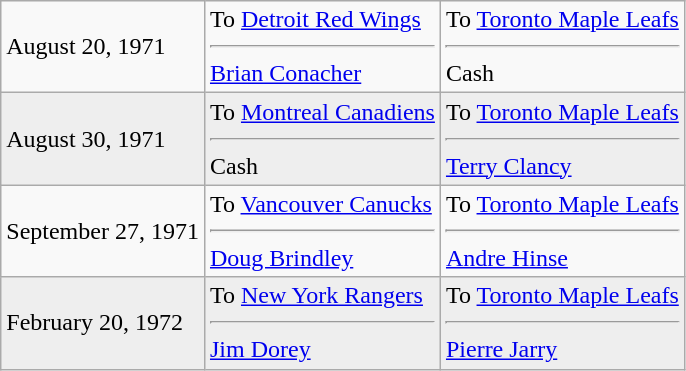<table class="wikitable">
<tr>
<td>August 20, 1971</td>
<td valign="top">To <a href='#'>Detroit Red Wings</a><hr><a href='#'>Brian Conacher</a></td>
<td valign="top">To <a href='#'>Toronto Maple Leafs</a><hr>Cash</td>
</tr>
<tr bgcolor="#eeeeee">
<td>August 30, 1971</td>
<td valign="top">To <a href='#'>Montreal Canadiens</a><hr>Cash</td>
<td valign="top">To <a href='#'>Toronto Maple Leafs</a><hr><a href='#'>Terry Clancy</a></td>
</tr>
<tr>
<td>September 27, 1971</td>
<td valign="top">To <a href='#'>Vancouver Canucks</a><hr><a href='#'>Doug Brindley</a></td>
<td valign="top">To <a href='#'>Toronto Maple Leafs</a><hr><a href='#'>Andre Hinse</a></td>
</tr>
<tr bgcolor="#eeeeee">
<td>February 20, 1972</td>
<td valign="top">To <a href='#'>New York Rangers</a><hr><a href='#'>Jim Dorey</a></td>
<td valign="top">To <a href='#'>Toronto Maple Leafs</a><hr><a href='#'>Pierre Jarry</a></td>
</tr>
</table>
